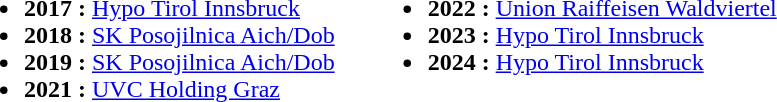<table border="0" cellpadding="10">
<tr valign="top">
<td><br><ul><li><strong>2017 :</strong> <a href='#'>Hypo Tirol Innsbruck</a></li><li><strong>2018 :</strong> <a href='#'>SK Posojilnica Aich/Dob</a></li><li><strong>2019 :</strong> <a href='#'>SK Posojilnica Aich/Dob</a></li><li><strong>2021 :</strong> <a href='#'>UVC Holding Graz</a></li></ul></td>
<td><br><ul><li><strong>2022 :</strong> <a href='#'>Union Raiffeisen Waldviertel</a></li><li><strong>2023 :</strong> <a href='#'>Hypo Tirol Innsbruck</a></li><li><strong>2024 :</strong> <a href='#'>Hypo Tirol Innsbruck</a></li></ul></td>
</tr>
</table>
